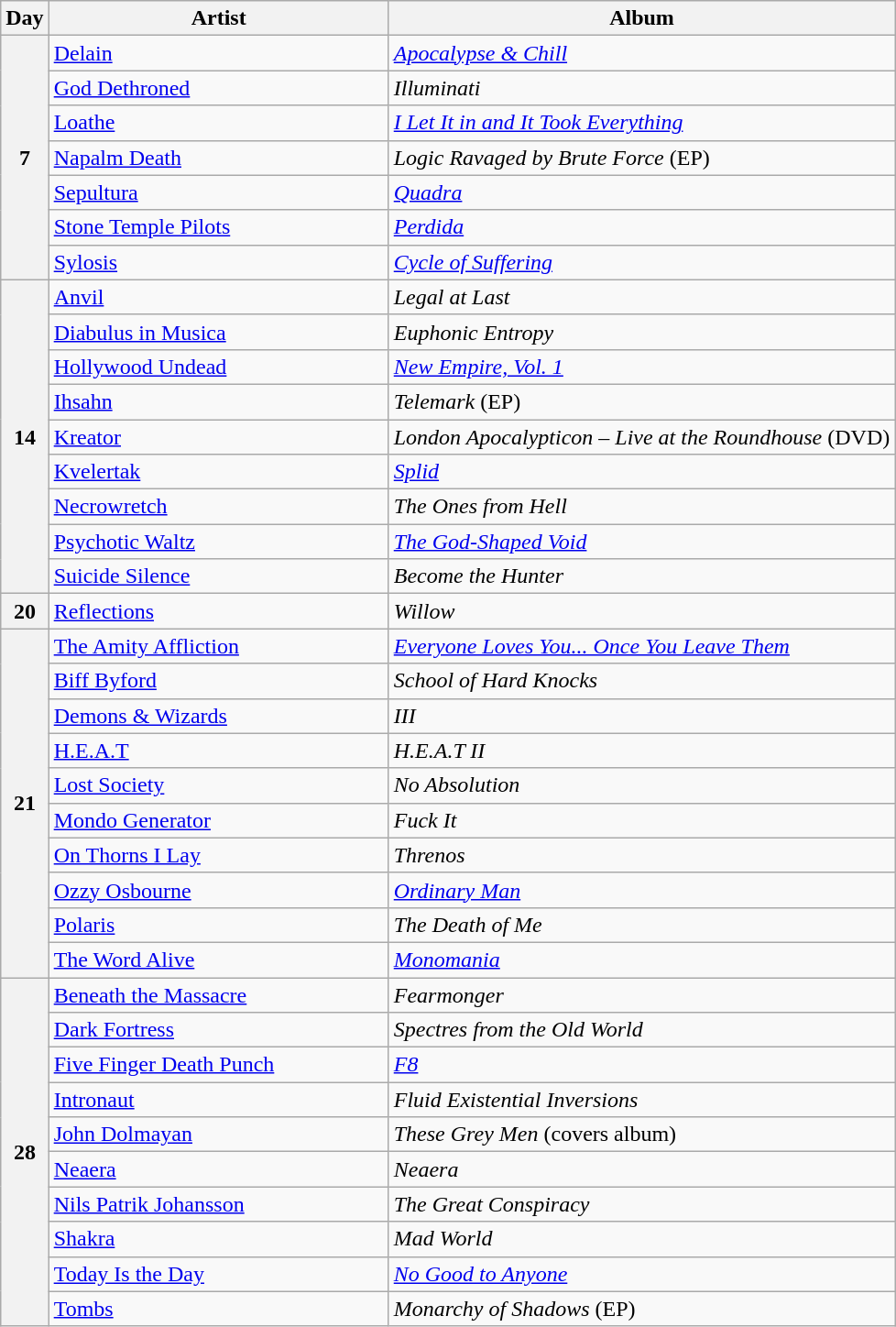<table class="wikitable" id="table_February">
<tr>
<th scope="col">Day</th>
<th scope="col" style="width:15em;">Artist</th>
<th scope="col">Album</th>
</tr>
<tr>
<th scope="row" rowspan="7">7</th>
<td><a href='#'>Delain</a></td>
<td><em><a href='#'>Apocalypse & Chill</a></em></td>
</tr>
<tr>
<td><a href='#'>God Dethroned</a></td>
<td><em>Illuminati</em></td>
</tr>
<tr>
<td><a href='#'>Loathe</a></td>
<td><em><a href='#'>I Let It in and It Took Everything</a></em></td>
</tr>
<tr>
<td><a href='#'>Napalm Death</a></td>
<td><em>Logic Ravaged by Brute Force</em> (EP)</td>
</tr>
<tr>
<td><a href='#'>Sepultura</a></td>
<td><em><a href='#'>Quadra</a></em></td>
</tr>
<tr>
<td><a href='#'>Stone Temple Pilots</a></td>
<td><em><a href='#'>Perdida</a></em></td>
</tr>
<tr>
<td><a href='#'>Sylosis</a></td>
<td><em><a href='#'>Cycle of Suffering</a></em></td>
</tr>
<tr>
<th scope="row" rowspan="9">14</th>
<td><a href='#'>Anvil</a></td>
<td><em>Legal at Last</em></td>
</tr>
<tr>
<td><a href='#'>Diabulus in Musica</a></td>
<td><em>Euphonic Entropy</em></td>
</tr>
<tr>
<td><a href='#'>Hollywood Undead</a></td>
<td><em><a href='#'>New Empire, Vol. 1</a></em></td>
</tr>
<tr>
<td><a href='#'>Ihsahn</a></td>
<td><em>Telemark</em> (EP)</td>
</tr>
<tr>
<td><a href='#'>Kreator</a></td>
<td><em>London Apocalypticon – Live at the Roundhouse</em> (DVD)</td>
</tr>
<tr>
<td><a href='#'>Kvelertak</a></td>
<td><em><a href='#'>Splid</a></em></td>
</tr>
<tr>
<td><a href='#'>Necrowretch</a></td>
<td><em>The Ones from Hell</em></td>
</tr>
<tr>
<td><a href='#'>Psychotic Waltz</a></td>
<td><em><a href='#'>The God-Shaped Void</a></em></td>
</tr>
<tr>
<td><a href='#'>Suicide Silence</a></td>
<td><em>Become the Hunter</em></td>
</tr>
<tr>
<th scope="row">20</th>
<td><a href='#'>Reflections</a></td>
<td><em>Willow</em></td>
</tr>
<tr>
<th scope="row" rowspan="10">21</th>
<td><a href='#'>The Amity Affliction</a></td>
<td><em><a href='#'>Everyone Loves You... Once You Leave Them</a></em></td>
</tr>
<tr>
<td><a href='#'>Biff Byford</a></td>
<td><em>School of Hard Knocks</em></td>
</tr>
<tr>
<td><a href='#'>Demons & Wizards</a></td>
<td><em>III</em></td>
</tr>
<tr>
<td><a href='#'>H.E.A.T</a></td>
<td><em>H.E.A.T II</em></td>
</tr>
<tr>
<td><a href='#'>Lost Society</a></td>
<td><em>No Absolution</em></td>
</tr>
<tr>
<td><a href='#'>Mondo Generator</a></td>
<td><em>Fuck It</em></td>
</tr>
<tr>
<td><a href='#'>On Thorns I Lay</a></td>
<td><em>Threnos</em></td>
</tr>
<tr>
<td><a href='#'>Ozzy Osbourne</a></td>
<td><em><a href='#'>Ordinary Man</a></em></td>
</tr>
<tr>
<td><a href='#'>Polaris</a></td>
<td><em>The Death of Me</em></td>
</tr>
<tr>
<td><a href='#'>The Word Alive</a></td>
<td><em><a href='#'>Monomania</a></em></td>
</tr>
<tr>
<th scope="row" rowspan="10">28</th>
<td><a href='#'>Beneath the Massacre</a></td>
<td><em>Fearmonger</em></td>
</tr>
<tr>
<td><a href='#'>Dark Fortress</a></td>
<td><em>Spectres from the Old World</em></td>
</tr>
<tr>
<td><a href='#'>Five Finger Death Punch</a></td>
<td><em><a href='#'>F8</a></em></td>
</tr>
<tr>
<td><a href='#'>Intronaut</a></td>
<td><em>Fluid Existential Inversions</em></td>
</tr>
<tr>
<td><a href='#'>John Dolmayan</a></td>
<td><em>These Grey Men</em> (covers album)</td>
</tr>
<tr>
<td><a href='#'>Neaera</a></td>
<td><em>Neaera</em></td>
</tr>
<tr>
<td><a href='#'>Nils Patrik Johansson</a></td>
<td><em>The Great Conspiracy</em></td>
</tr>
<tr>
<td><a href='#'>Shakra</a></td>
<td><em>Mad World</em></td>
</tr>
<tr>
<td><a href='#'>Today Is the Day</a></td>
<td><em><a href='#'>No Good to Anyone</a></em></td>
</tr>
<tr>
<td><a href='#'>Tombs</a></td>
<td><em>Monarchy of Shadows</em> (EP)</td>
</tr>
</table>
